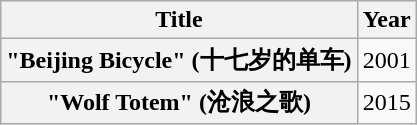<table class="wikitable plainrowheaders" style="text-align:center;">
<tr>
<th rowspan="1">Title</th>
<th rowspan="1">Year</th>
</tr>
<tr>
<th scope="row">"Beijing Bicycle" (十七岁的单车)</th>
<td>2001</td>
</tr>
<tr>
<th scope="row">"Wolf Totem" (沧浪之歌)</th>
<td>2015</td>
</tr>
</table>
